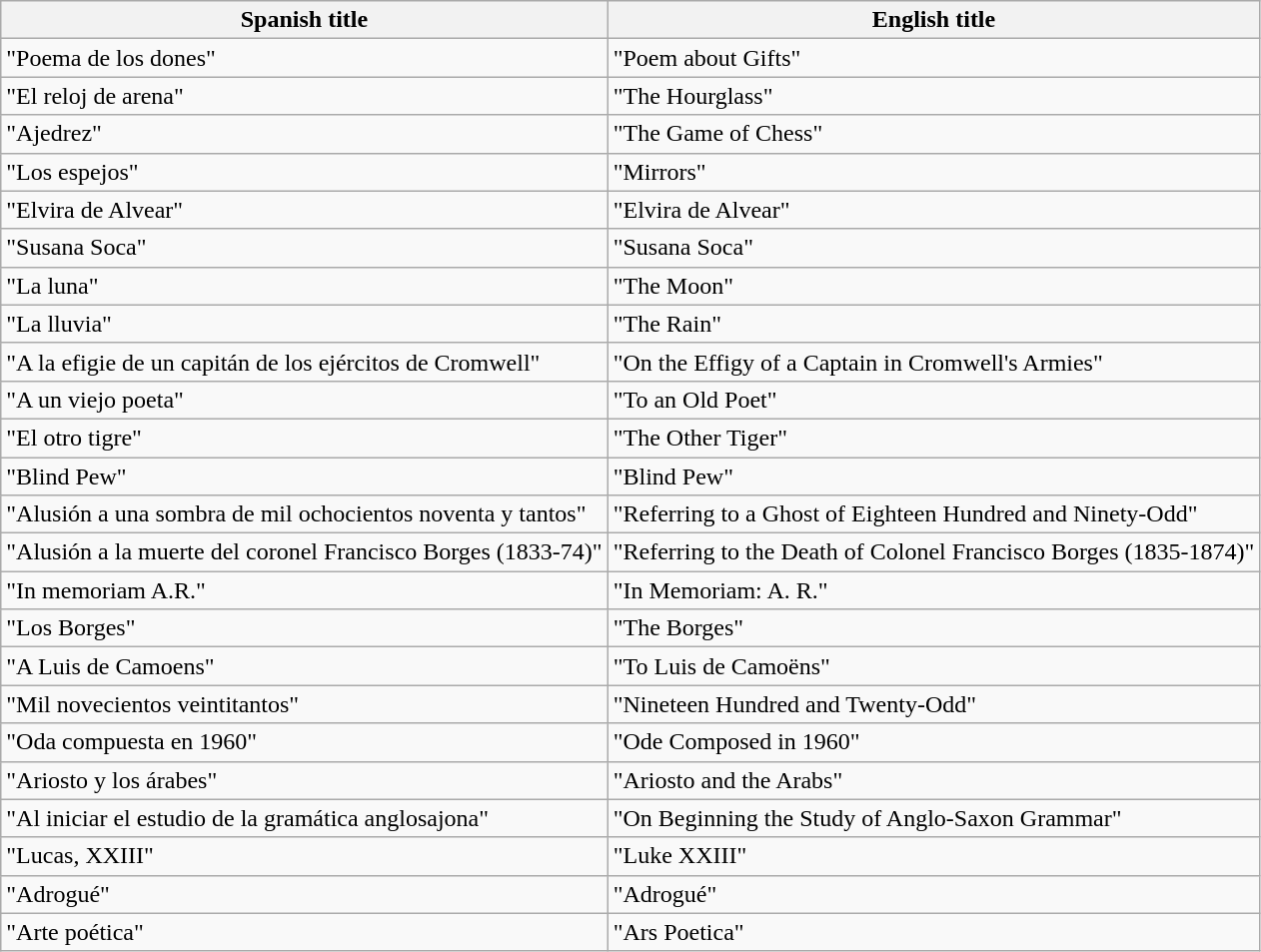<table class="wikitable">
<tr>
<th>Spanish title</th>
<th>English title</th>
</tr>
<tr>
<td>"Poema de los dones"</td>
<td>"Poem about Gifts"</td>
</tr>
<tr>
<td>"El reloj de arena"</td>
<td>"The Hourglass"</td>
</tr>
<tr>
<td>"Ajedrez"</td>
<td>"The Game of Chess"</td>
</tr>
<tr>
<td>"Los espejos"</td>
<td>"Mirrors"</td>
</tr>
<tr>
<td>"Elvira de Alvear"</td>
<td>"Elvira de Alvear"</td>
</tr>
<tr>
<td>"Susana Soca"</td>
<td>"Susana Soca"</td>
</tr>
<tr>
<td>"La luna"</td>
<td>"The Moon"</td>
</tr>
<tr>
<td>"La lluvia"</td>
<td>"The Rain"</td>
</tr>
<tr>
<td>"A la efigie de un capitán de los ejércitos de Cromwell"</td>
<td>"On the Effigy of a Captain in Cromwell's Armies"</td>
</tr>
<tr>
<td>"A un viejo poeta"</td>
<td>"To an Old Poet"</td>
</tr>
<tr>
<td>"El otro tigre"</td>
<td>"The Other Tiger"</td>
</tr>
<tr>
<td>"Blind Pew"</td>
<td>"Blind Pew"</td>
</tr>
<tr>
<td>"Alusión a una sombra de mil ochocientos noventa y tantos"</td>
<td>"Referring to a Ghost of Eighteen Hundred and Ninety-Odd"</td>
</tr>
<tr>
<td>"Alusión a la muerte del coronel Francisco Borges (1833-74)"</td>
<td>"Referring to the Death of Colonel Francisco Borges (1835-1874)"</td>
</tr>
<tr>
<td>"In memoriam A.R."</td>
<td>"In Memoriam: A. R."</td>
</tr>
<tr>
<td>"Los Borges"</td>
<td>"The Borges"</td>
</tr>
<tr>
<td>"A Luis de Camoens"</td>
<td>"To Luis de Camoëns"</td>
</tr>
<tr>
<td>"Mil novecientos veintitantos"</td>
<td>"Nineteen Hundred and Twenty-Odd"</td>
</tr>
<tr>
<td>"Oda compuesta en 1960"</td>
<td>"Ode Composed in 1960"</td>
</tr>
<tr>
<td>"Ariosto y los árabes"</td>
<td>"Ariosto and the Arabs"</td>
</tr>
<tr>
<td>"Al iniciar el estudio de la gramática anglosajona"</td>
<td>"On Beginning the Study of Anglo-Saxon Grammar"</td>
</tr>
<tr>
<td>"Lucas, XXIII"</td>
<td>"Luke XXIII"</td>
</tr>
<tr>
<td>"Adrogué"</td>
<td>"Adrogué"</td>
</tr>
<tr>
<td>"Arte poética"</td>
<td>"Ars Poetica"</td>
</tr>
</table>
